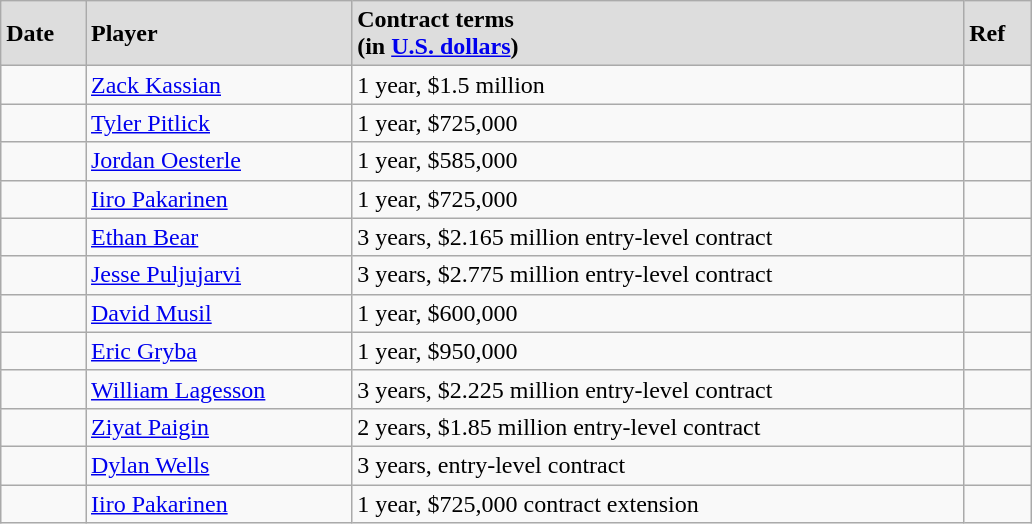<table class="wikitable" style="border-collapse: collapse; width: 43em; padding: 3;">
<tr style="background:#ddd;">
<td><strong>Date</strong></td>
<td><strong>Player</strong></td>
<td><strong>Contract terms</strong><br><strong>(in <a href='#'>U.S. dollars</a>)</strong></td>
<td><strong>Ref</strong></td>
</tr>
<tr>
<td></td>
<td><a href='#'>Zack Kassian</a></td>
<td>1 year, $1.5 million</td>
<td></td>
</tr>
<tr>
<td></td>
<td><a href='#'>Tyler Pitlick</a></td>
<td>1 year, $725,000</td>
<td></td>
</tr>
<tr>
<td></td>
<td><a href='#'>Jordan Oesterle</a></td>
<td>1 year, $585,000</td>
<td></td>
</tr>
<tr>
<td></td>
<td><a href='#'>Iiro Pakarinen</a></td>
<td>1 year, $725,000</td>
<td></td>
</tr>
<tr>
<td></td>
<td><a href='#'>Ethan Bear</a></td>
<td>3 years, $2.165 million entry-level contract</td>
<td></td>
</tr>
<tr>
<td></td>
<td><a href='#'>Jesse Puljujarvi</a></td>
<td>3 years, $2.775 million entry-level contract</td>
<td></td>
</tr>
<tr>
<td></td>
<td><a href='#'>David Musil</a></td>
<td>1 year, $600,000</td>
<td></td>
</tr>
<tr>
<td></td>
<td><a href='#'>Eric Gryba</a></td>
<td>1 year, $950,000</td>
<td></td>
</tr>
<tr>
<td></td>
<td><a href='#'>William Lagesson</a></td>
<td>3 years, $2.225 million entry-level contract</td>
<td></td>
</tr>
<tr>
<td></td>
<td><a href='#'>Ziyat Paigin</a></td>
<td>2 years, $1.85 million entry-level contract</td>
<td></td>
</tr>
<tr>
<td></td>
<td><a href='#'>Dylan Wells</a></td>
<td>3 years, entry-level contract</td>
<td></td>
</tr>
<tr>
<td></td>
<td><a href='#'>Iiro Pakarinen</a></td>
<td>1 year, $725,000 contract extension</td>
<td></td>
</tr>
</table>
